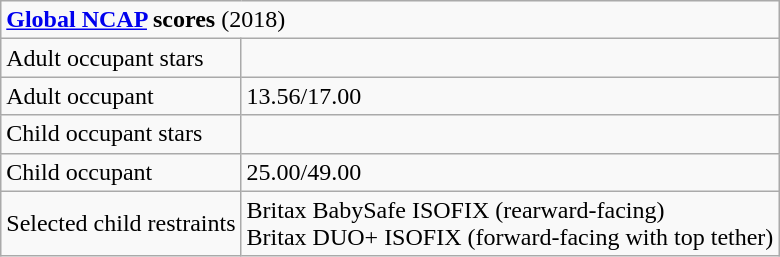<table class="wikitable">
<tr>
<td colspan="2"><strong><a href='#'>Global NCAP</a> scores</strong> (2018)</td>
</tr>
<tr>
<td>Adult occupant stars</td>
<td></td>
</tr>
<tr>
<td>Adult occupant</td>
<td>13.56/17.00</td>
</tr>
<tr>
<td>Child occupant stars</td>
<td></td>
</tr>
<tr>
<td>Child occupant</td>
<td>25.00/49.00</td>
</tr>
<tr>
<td>Selected child restraints</td>
<td>Britax BabySafe ISOFIX (rearward-facing)<br>Britax DUO+ ISOFIX (forward-facing with top tether)</td>
</tr>
</table>
